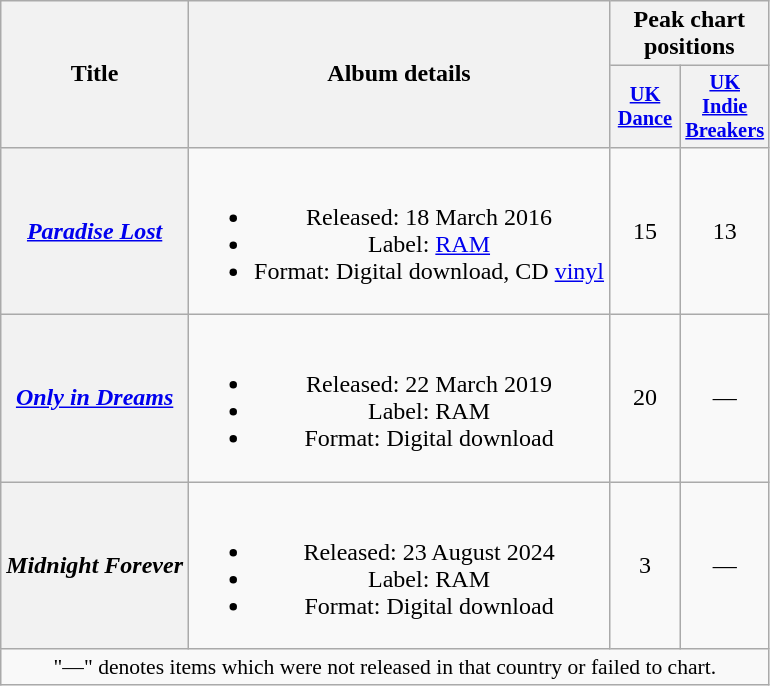<table class="wikitable plainrowheaders" style="text-align:center;">
<tr>
<th scope="col" rowspan="2">Title</th>
<th scope="col" rowspan="2">Album details</th>
<th scope="col" colspan="2">Peak chart positions</th>
</tr>
<tr>
<th scope="col" style="width:3em;font-size:85%;"><a href='#'>UK Dance</a></th>
<th scope="col" style="width:3em;font-size:85%;"><a href='#'>UK Indie Breakers</a></th>
</tr>
<tr>
<th scope="row"><em><a href='#'>Paradise Lost</a></em></th>
<td><br><ul><li>Released: 18 March 2016</li><li>Label: <a href='#'>RAM</a></li><li>Format: Digital download, CD <a href='#'>vinyl</a></li></ul></td>
<td>15</td>
<td>13</td>
</tr>
<tr>
<th scope="row"><em><a href='#'>Only in Dreams</a></em></th>
<td><br><ul><li>Released: 22 March 2019</li><li>Label: RAM</li><li>Format: Digital download</li></ul></td>
<td>20</td>
<td>—</td>
</tr>
<tr>
<th scope="row"><em>Midnight Forever</em></th>
<td><br><ul><li>Released: 23 August 2024</li><li>Label: RAM</li><li>Format: Digital download</li></ul></td>
<td>3</td>
<td>—</td>
</tr>
<tr>
<td colspan="5" style="font-size:90%;">"—" denotes items which were not released in that country or failed to chart.</td>
</tr>
</table>
